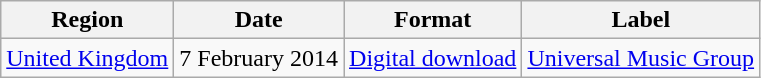<table class=wikitable>
<tr>
<th>Region</th>
<th>Date</th>
<th>Format</th>
<th>Label</th>
</tr>
<tr>
<td><a href='#'>United Kingdom</a></td>
<td>7 February 2014</td>
<td><a href='#'>Digital download</a></td>
<td><a href='#'>Universal Music Group</a></td>
</tr>
</table>
